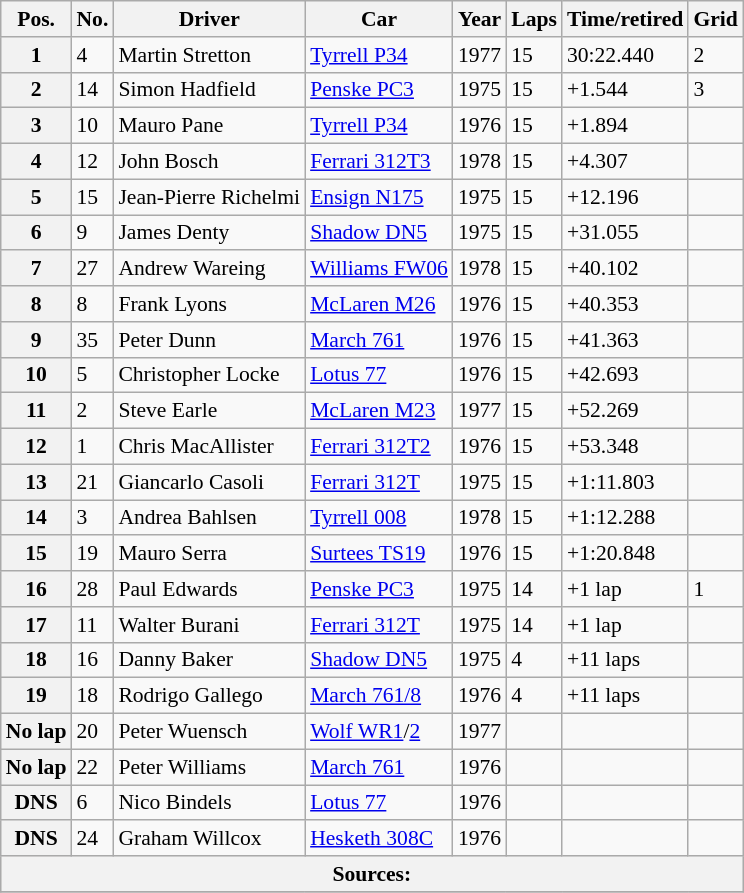<table class="wikitable" style="font-size:90%">
<tr>
<th>Pos.</th>
<th>No.</th>
<th>Driver</th>
<th>Car</th>
<th>Year</th>
<th>Laps</th>
<th>Time/retired</th>
<th>Grid</th>
</tr>
<tr>
<th>1</th>
<td>4</td>
<td> Martin Stretton</td>
<td><a href='#'>Tyrrell P34</a></td>
<td>1977</td>
<td>15</td>
<td>30:22.440</td>
<td>2</td>
</tr>
<tr>
<th>2</th>
<td>14</td>
<td> Simon Hadfield</td>
<td><a href='#'>Penske PC3</a></td>
<td>1975</td>
<td>15</td>
<td>+1.544</td>
<td>3</td>
</tr>
<tr>
<th>3</th>
<td>10</td>
<td> Mauro Pane</td>
<td><a href='#'>Tyrrell P34</a></td>
<td>1976</td>
<td>15</td>
<td>+1.894</td>
<td></td>
</tr>
<tr>
<th>4</th>
<td>12</td>
<td> John Bosch</td>
<td><a href='#'>Ferrari 312T3</a></td>
<td>1978</td>
<td>15</td>
<td>+4.307</td>
<td></td>
</tr>
<tr>
<th>5</th>
<td>15</td>
<td> Jean-Pierre Richelmi</td>
<td><a href='#'>Ensign N175</a></td>
<td>1975</td>
<td>15</td>
<td>+12.196</td>
<td></td>
</tr>
<tr>
<th>6</th>
<td>9</td>
<td> James Denty</td>
<td><a href='#'>Shadow DN5</a></td>
<td>1975</td>
<td>15</td>
<td>+31.055</td>
<td></td>
</tr>
<tr>
<th>7</th>
<td>27</td>
<td> Andrew Wareing</td>
<td><a href='#'>Williams FW06</a></td>
<td>1978</td>
<td>15</td>
<td>+40.102</td>
<td></td>
</tr>
<tr>
<th>8</th>
<td>8</td>
<td> Frank Lyons</td>
<td><a href='#'>McLaren M26</a></td>
<td>1976</td>
<td>15</td>
<td>+40.353</td>
<td></td>
</tr>
<tr>
<th>9</th>
<td>35</td>
<td> Peter Dunn</td>
<td><a href='#'>March 761</a></td>
<td>1976</td>
<td>15</td>
<td>+41.363</td>
<td></td>
</tr>
<tr>
<th>10</th>
<td>5</td>
<td> Christopher Locke</td>
<td><a href='#'>Lotus 77</a></td>
<td>1976</td>
<td>15</td>
<td>+42.693</td>
<td></td>
</tr>
<tr>
<th>11</th>
<td>2</td>
<td> Steve Earle</td>
<td><a href='#'>McLaren M23</a></td>
<td>1977</td>
<td>15</td>
<td>+52.269</td>
<td></td>
</tr>
<tr>
<th>12</th>
<td>1</td>
<td> Chris MacAllister</td>
<td><a href='#'>Ferrari 312T2</a></td>
<td>1976</td>
<td>15</td>
<td>+53.348</td>
<td></td>
</tr>
<tr>
<th>13</th>
<td>21</td>
<td> Giancarlo Casoli</td>
<td><a href='#'>Ferrari 312T</a></td>
<td>1975</td>
<td>15</td>
<td>+1:11.803</td>
<td></td>
</tr>
<tr>
<th>14</th>
<td>3</td>
<td> Andrea Bahlsen</td>
<td><a href='#'>Tyrrell 008</a></td>
<td>1978</td>
<td>15</td>
<td>+1:12.288</td>
<td></td>
</tr>
<tr>
<th>15</th>
<td>19</td>
<td> Mauro Serra</td>
<td><a href='#'>Surtees TS19</a></td>
<td>1976</td>
<td>15</td>
<td>+1:20.848</td>
<td></td>
</tr>
<tr>
<th>16</th>
<td>28</td>
<td> Paul Edwards</td>
<td><a href='#'>Penske PC3</a></td>
<td>1975</td>
<td>14</td>
<td>+1 lap</td>
<td>1</td>
</tr>
<tr>
<th>17</th>
<td>11</td>
<td> Walter Burani</td>
<td><a href='#'>Ferrari 312T</a></td>
<td>1975</td>
<td>14</td>
<td>+1 lap</td>
<td></td>
</tr>
<tr>
<th>18</th>
<td>16</td>
<td> Danny Baker</td>
<td><a href='#'>Shadow DN5</a></td>
<td>1975</td>
<td>4</td>
<td>+11 laps</td>
<td></td>
</tr>
<tr>
<th>19</th>
<td>18</td>
<td> Rodrigo Gallego</td>
<td><a href='#'>March 761/8</a></td>
<td>1976</td>
<td>4</td>
<td>+11 laps</td>
<td></td>
</tr>
<tr>
<th>No lap</th>
<td>20</td>
<td> Peter Wuensch</td>
<td><a href='#'>Wolf WR1</a>/<a href='#'>2</a></td>
<td>1977</td>
<td></td>
<td></td>
<td></td>
</tr>
<tr>
<th>No lap</th>
<td>22</td>
<td> Peter Williams</td>
<td><a href='#'>March 761</a></td>
<td>1976</td>
<td></td>
<td></td>
<td></td>
</tr>
<tr>
<th>DNS</th>
<td>6</td>
<td> Nico Bindels</td>
<td><a href='#'>Lotus 77</a></td>
<td>1976</td>
<td></td>
<td></td>
<td></td>
</tr>
<tr>
<th>DNS</th>
<td>24</td>
<td> Graham Willcox</td>
<td><a href='#'>Hesketh 308C</a></td>
<td>1976</td>
<td></td>
<td></td>
<td></td>
</tr>
<tr style="background-color:#E5E4E2" align="center">
<th colspan=8>Sources:</th>
</tr>
<tr>
</tr>
</table>
